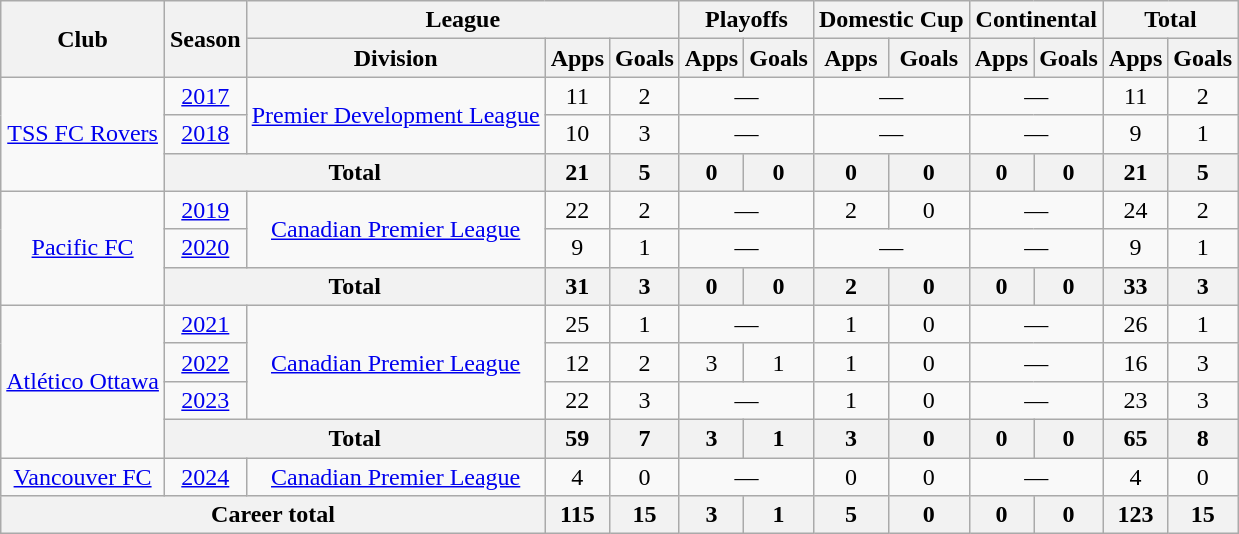<table class="wikitable" style="text-align: center">
<tr>
<th rowspan="2">Club</th>
<th rowspan="2">Season</th>
<th colspan="3">League</th>
<th colspan="2">Playoffs</th>
<th colspan="2">Domestic Cup</th>
<th colspan="2">Continental</th>
<th colspan="2">Total</th>
</tr>
<tr>
<th>Division</th>
<th>Apps</th>
<th>Goals</th>
<th>Apps</th>
<th>Goals</th>
<th>Apps</th>
<th>Goals</th>
<th>Apps</th>
<th>Goals</th>
<th>Apps</th>
<th>Goals</th>
</tr>
<tr>
<td rowspan=3><a href='#'>TSS FC Rovers</a></td>
<td><a href='#'>2017</a></td>
<td rowspan=2><a href='#'>Premier Development League</a></td>
<td>11</td>
<td>2</td>
<td colspan="2">—</td>
<td colspan="2">—</td>
<td colspan="2">—</td>
<td>11</td>
<td>2</td>
</tr>
<tr>
<td><a href='#'>2018</a></td>
<td>10</td>
<td>3</td>
<td colspan="2">—</td>
<td colspan="2">—</td>
<td colspan="2">—</td>
<td>9</td>
<td>1</td>
</tr>
<tr>
<th colspan="2">Total</th>
<th>21</th>
<th>5</th>
<th>0</th>
<th>0</th>
<th>0</th>
<th>0</th>
<th>0</th>
<th>0</th>
<th>21</th>
<th>5</th>
</tr>
<tr>
<td rowspan=3><a href='#'>Pacific FC</a></td>
<td><a href='#'>2019</a></td>
<td rowspan=2><a href='#'>Canadian Premier League</a></td>
<td>22</td>
<td>2</td>
<td colspan="2">—</td>
<td>2</td>
<td>0</td>
<td colspan="2">—</td>
<td>24</td>
<td>2</td>
</tr>
<tr>
<td><a href='#'>2020</a></td>
<td>9</td>
<td>1</td>
<td colspan="2">—</td>
<td colspan="2">—</td>
<td colspan="2">—</td>
<td>9</td>
<td>1</td>
</tr>
<tr>
<th colspan="2">Total</th>
<th>31</th>
<th>3</th>
<th>0</th>
<th>0</th>
<th>2</th>
<th>0</th>
<th>0</th>
<th>0</th>
<th>33</th>
<th>3</th>
</tr>
<tr>
<td rowspan=4><a href='#'>Atlético Ottawa</a></td>
<td><a href='#'>2021</a></td>
<td rowspan=3><a href='#'>Canadian Premier League</a></td>
<td>25</td>
<td>1</td>
<td colspan="2">—</td>
<td>1</td>
<td>0</td>
<td colspan="2">—</td>
<td>26</td>
<td>1</td>
</tr>
<tr>
<td><a href='#'>2022</a></td>
<td>12</td>
<td>2</td>
<td>3</td>
<td>1</td>
<td>1</td>
<td>0</td>
<td colspan="2">—</td>
<td>16</td>
<td>3</td>
</tr>
<tr>
<td><a href='#'>2023</a></td>
<td>22</td>
<td>3</td>
<td colspan="2">—</td>
<td>1</td>
<td>0</td>
<td colspan="2">—</td>
<td>23</td>
<td>3</td>
</tr>
<tr>
<th colspan="2">Total</th>
<th>59</th>
<th>7</th>
<th>3</th>
<th>1</th>
<th>3</th>
<th>0</th>
<th>0</th>
<th>0</th>
<th>65</th>
<th>8</th>
</tr>
<tr>
<td><a href='#'>Vancouver FC</a></td>
<td><a href='#'>2024</a></td>
<td><a href='#'>Canadian Premier League</a></td>
<td>4</td>
<td>0</td>
<td colspan="2">—</td>
<td>0</td>
<td>0</td>
<td colspan="2">—</td>
<td>4</td>
<td>0</td>
</tr>
<tr>
<th colspan="3">Career total</th>
<th>115</th>
<th>15</th>
<th>3</th>
<th>1</th>
<th>5</th>
<th>0</th>
<th>0</th>
<th>0</th>
<th>123</th>
<th>15</th>
</tr>
</table>
